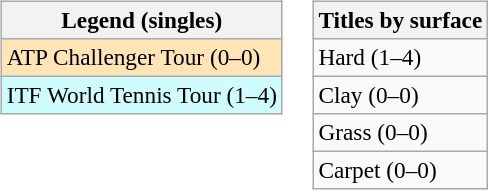<table>
<tr valign=top>
<td><br><table class=wikitable style=font-size:97%>
<tr>
<th>Legend (singles)</th>
</tr>
<tr bgcolor=moccasin>
<td>ATP Challenger Tour (0–0)</td>
</tr>
<tr bgcolor=#cffcff>
<td>ITF World Tennis Tour (1–4)</td>
</tr>
</table>
</td>
<td><br><table class=wikitable style=font-size:97%>
<tr>
<th>Titles by surface</th>
</tr>
<tr>
<td>Hard (1–4)</td>
</tr>
<tr>
<td>Clay (0–0)</td>
</tr>
<tr>
<td>Grass (0–0)</td>
</tr>
<tr>
<td>Carpet (0–0)</td>
</tr>
</table>
</td>
</tr>
</table>
